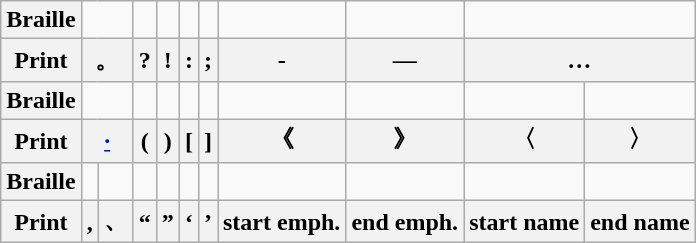<table class="wikitable">
<tr align=center>
<th>Braille</th>
<td colspan=2></td>
<td></td>
<td></td>
<td></td>
<td></td>
<td></td>
<td></td>
<td colspan=2></td>
</tr>
<tr align=center>
<th>Print</th>
<th colspan=2>。</th>
<th>?</th>
<th>!</th>
<th>:</th>
<th>;</th>
<th>-</th>
<th>—</th>
<th colspan=3>…</th>
</tr>
<tr align=center>
<th>Braille</th>
<td colspan=2></td>
<td></td>
<td></td>
<td></td>
<td></td>
<td></td>
<td></td>
<td></td>
<td></td>
</tr>
<tr align=center>
<th>Print</th>
<th colspan=2><a href='#'>·</a></th>
<th>(</th>
<th>)</th>
<th>[</th>
<th>]</th>
<th>《</th>
<th>》</th>
<th>〈</th>
<th>〉</th>
</tr>
<tr align=center>
<th>Braille</th>
<td></td>
<td></td>
<td></td>
<td></td>
<td></td>
<td></td>
<td></td>
<td></td>
<td></td>
<td></td>
</tr>
<tr align=center>
<th>Print</th>
<th>,</th>
<th>、</th>
<th>“</th>
<th>”</th>
<th>‘</th>
<th>’</th>
<th>start emph.</th>
<th>end emph.</th>
<th>start name</th>
<th>end name</th>
</tr>
</table>
